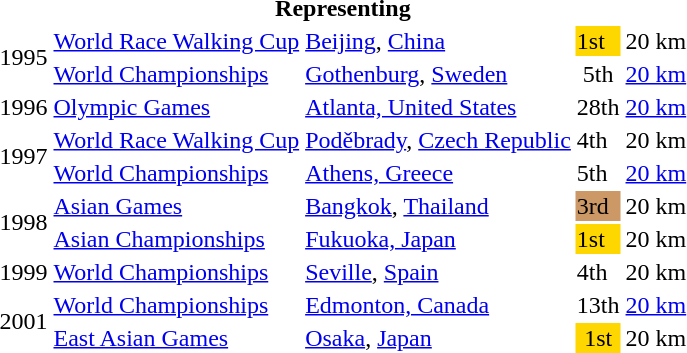<table>
<tr>
<th colspan="5">Representing </th>
</tr>
<tr>
<td rowspan=2>1995</td>
<td><a href='#'>World Race Walking Cup</a></td>
<td><a href='#'>Beijing</a>, <a href='#'>China</a></td>
<td bgcolor="gold">1st</td>
<td>20 km</td>
</tr>
<tr>
<td><a href='#'>World Championships</a></td>
<td><a href='#'>Gothenburg</a>, <a href='#'>Sweden</a></td>
<td align="center">5th</td>
<td><a href='#'>20 km</a></td>
</tr>
<tr>
<td>1996</td>
<td><a href='#'>Olympic Games</a></td>
<td><a href='#'>Atlanta, United States</a></td>
<td>28th</td>
<td><a href='#'>20 km</a></td>
</tr>
<tr>
<td rowspan=2>1997</td>
<td><a href='#'>World Race Walking Cup</a></td>
<td><a href='#'>Poděbrady</a>, <a href='#'>Czech Republic</a></td>
<td>4th</td>
<td>20 km</td>
</tr>
<tr>
<td><a href='#'>World Championships</a></td>
<td><a href='#'>Athens, Greece</a></td>
<td>5th</td>
<td><a href='#'>20 km</a></td>
</tr>
<tr>
<td rowspan=2>1998</td>
<td><a href='#'>Asian Games</a></td>
<td><a href='#'>Bangkok</a>, <a href='#'>Thailand</a></td>
<td bgcolor="cc9966">3rd</td>
<td>20 km</td>
</tr>
<tr>
<td><a href='#'>Asian Championships</a></td>
<td><a href='#'>Fukuoka, Japan</a></td>
<td bgcolor="gold">1st</td>
<td>20 km</td>
</tr>
<tr>
<td>1999</td>
<td><a href='#'>World Championships</a></td>
<td><a href='#'>Seville</a>, <a href='#'>Spain</a></td>
<td>4th</td>
<td>20 km</td>
</tr>
<tr>
<td rowspan=2>2001</td>
<td><a href='#'>World Championships</a></td>
<td><a href='#'>Edmonton, Canada</a></td>
<td>13th</td>
<td><a href='#'>20 km</a></td>
</tr>
<tr>
<td><a href='#'>East Asian Games</a></td>
<td><a href='#'>Osaka</a>, <a href='#'>Japan</a></td>
<td bgcolor="gold" align="center">1st</td>
<td>20 km</td>
</tr>
</table>
